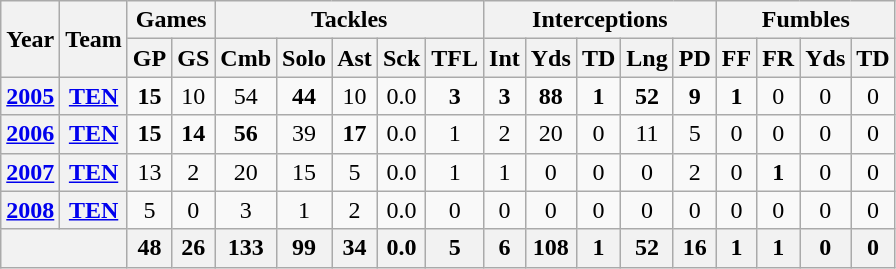<table class="wikitable" style="text-align:center">
<tr>
<th rowspan="2">Year</th>
<th rowspan="2">Team</th>
<th colspan="2">Games</th>
<th colspan="5">Tackles</th>
<th colspan="5">Interceptions</th>
<th colspan="4">Fumbles</th>
</tr>
<tr>
<th>GP</th>
<th>GS</th>
<th>Cmb</th>
<th>Solo</th>
<th>Ast</th>
<th>Sck</th>
<th>TFL</th>
<th>Int</th>
<th>Yds</th>
<th>TD</th>
<th>Lng</th>
<th>PD</th>
<th>FF</th>
<th>FR</th>
<th>Yds</th>
<th>TD</th>
</tr>
<tr>
<th><a href='#'>2005</a></th>
<th><a href='#'>TEN</a></th>
<td><strong>15</strong></td>
<td>10</td>
<td>54</td>
<td><strong>44</strong></td>
<td>10</td>
<td>0.0</td>
<td><strong>3</strong></td>
<td><strong>3</strong></td>
<td><strong>88</strong></td>
<td><strong>1</strong></td>
<td><strong>52</strong></td>
<td><strong>9</strong></td>
<td><strong>1</strong></td>
<td>0</td>
<td>0</td>
<td>0</td>
</tr>
<tr>
<th><a href='#'>2006</a></th>
<th><a href='#'>TEN</a></th>
<td><strong>15</strong></td>
<td><strong>14</strong></td>
<td><strong>56</strong></td>
<td>39</td>
<td><strong>17</strong></td>
<td>0.0</td>
<td>1</td>
<td>2</td>
<td>20</td>
<td>0</td>
<td>11</td>
<td>5</td>
<td>0</td>
<td>0</td>
<td>0</td>
<td>0</td>
</tr>
<tr>
<th><a href='#'>2007</a></th>
<th><a href='#'>TEN</a></th>
<td>13</td>
<td>2</td>
<td>20</td>
<td>15</td>
<td>5</td>
<td>0.0</td>
<td>1</td>
<td>1</td>
<td>0</td>
<td>0</td>
<td>0</td>
<td>2</td>
<td>0</td>
<td><strong>1</strong></td>
<td>0</td>
<td>0</td>
</tr>
<tr>
<th><a href='#'>2008</a></th>
<th><a href='#'>TEN</a></th>
<td>5</td>
<td>0</td>
<td>3</td>
<td>1</td>
<td>2</td>
<td>0.0</td>
<td>0</td>
<td>0</td>
<td>0</td>
<td>0</td>
<td>0</td>
<td>0</td>
<td>0</td>
<td>0</td>
<td>0</td>
<td>0</td>
</tr>
<tr>
<th colspan="2"></th>
<th>48</th>
<th>26</th>
<th>133</th>
<th>99</th>
<th>34</th>
<th>0.0</th>
<th>5</th>
<th>6</th>
<th>108</th>
<th>1</th>
<th>52</th>
<th>16</th>
<th>1</th>
<th>1</th>
<th>0</th>
<th>0</th>
</tr>
</table>
